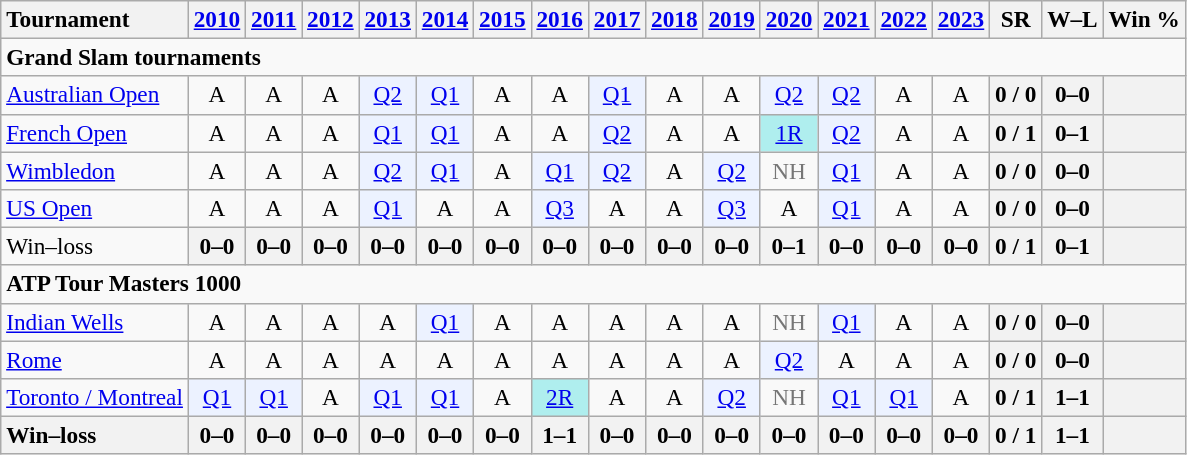<table class=wikitable style=text-align:center;font-size:97%>
<tr>
<th style=text-align:left>Tournament</th>
<th><a href='#'>2010</a></th>
<th><a href='#'>2011</a></th>
<th><a href='#'>2012</a></th>
<th><a href='#'>2013</a></th>
<th><a href='#'>2014</a></th>
<th><a href='#'>2015</a></th>
<th><a href='#'>2016</a></th>
<th><a href='#'>2017</a></th>
<th><a href='#'>2018</a></th>
<th><a href='#'>2019</a></th>
<th><a href='#'>2020</a></th>
<th><a href='#'>2021</a></th>
<th><a href='#'>2022</a></th>
<th><a href='#'>2023</a></th>
<th>SR</th>
<th>W–L</th>
<th>Win %</th>
</tr>
<tr>
<td colspan=22 align=left><strong>Grand Slam tournaments</strong></td>
</tr>
<tr>
<td align=left><a href='#'>Australian Open</a></td>
<td>A</td>
<td>A</td>
<td>A</td>
<td bgcolor=ecf2ff><a href='#'>Q2</a></td>
<td bgcolor=ecf2ff><a href='#'>Q1</a></td>
<td>A</td>
<td>A</td>
<td bgcolor=ecf2ff><a href='#'>Q1</a></td>
<td>A</td>
<td>A</td>
<td bgcolor=ecf2ff><a href='#'>Q2</a></td>
<td bgcolor=ecf2ff><a href='#'>Q2</a></td>
<td>A</td>
<td>A</td>
<th>0 / 0</th>
<th>0–0</th>
<th></th>
</tr>
<tr>
<td align=left><a href='#'>French Open</a></td>
<td>A</td>
<td>A</td>
<td>A</td>
<td bgcolor=ecf2ff><a href='#'>Q1</a></td>
<td bgcolor=ecf2ff><a href='#'>Q1</a></td>
<td>A</td>
<td>A</td>
<td bgcolor=ecf2ff><a href='#'>Q2</a></td>
<td>A</td>
<td>A</td>
<td bgcolor=afeeee><a href='#'>1R</a></td>
<td bgcolor=ecf2ff><a href='#'>Q2</a></td>
<td>A</td>
<td>A</td>
<th>0 / 1</th>
<th>0–1</th>
<th></th>
</tr>
<tr>
<td align=left><a href='#'>Wimbledon</a></td>
<td>A</td>
<td>A</td>
<td>A</td>
<td bgcolor=ecf2ff><a href='#'>Q2</a></td>
<td bgcolor=ecf2ff><a href='#'>Q1</a></td>
<td>A</td>
<td bgcolor=ecf2ff><a href='#'>Q1</a></td>
<td bgcolor=ecf2ff><a href='#'>Q2</a></td>
<td>A</td>
<td bgcolor=ecf2ff><a href='#'>Q2</a></td>
<td style=color:#767676>NH</td>
<td bgcolor=ecf2ff><a href='#'>Q1</a></td>
<td>A</td>
<td>A</td>
<th>0 / 0</th>
<th>0–0</th>
<th></th>
</tr>
<tr>
<td align=left><a href='#'>US Open</a></td>
<td>A</td>
<td>A</td>
<td>A</td>
<td bgcolor=ecf2ff><a href='#'>Q1</a></td>
<td>A</td>
<td>A</td>
<td bgcolor=ecf2ff><a href='#'>Q3</a></td>
<td>A</td>
<td>A</td>
<td bgcolor=ecf2ff><a href='#'>Q3</a></td>
<td>A</td>
<td bgcolor=ecf2ff><a href='#'>Q1</a></td>
<td>A</td>
<td>A</td>
<th>0 / 0</th>
<th>0–0</th>
<th></th>
</tr>
<tr>
<td style=text-align:left>Win–loss</td>
<th>0–0</th>
<th>0–0</th>
<th>0–0</th>
<th>0–0</th>
<th>0–0</th>
<th>0–0</th>
<th>0–0</th>
<th>0–0</th>
<th>0–0</th>
<th>0–0</th>
<th>0–1</th>
<th>0–0</th>
<th>0–0</th>
<th>0–0</th>
<th>0 / 1</th>
<th>0–1</th>
<th></th>
</tr>
<tr>
<td colspan=22 align=left><strong>ATP Tour Masters 1000</strong></td>
</tr>
<tr>
<td align=left><a href='#'>Indian Wells</a></td>
<td>A</td>
<td>A</td>
<td>A</td>
<td>A</td>
<td bgcolor=ecf2ff><a href='#'>Q1</a></td>
<td>A</td>
<td>A</td>
<td>A</td>
<td>A</td>
<td>A</td>
<td style=color:#767676>NH</td>
<td bgcolor=ecf2ff><a href='#'>Q1</a></td>
<td>A</td>
<td>A</td>
<th>0 / 0</th>
<th>0–0</th>
<th></th>
</tr>
<tr>
<td align=left><a href='#'>Rome</a></td>
<td>A</td>
<td>A</td>
<td>A</td>
<td>A</td>
<td>A</td>
<td>A</td>
<td>A</td>
<td>A</td>
<td>A</td>
<td>A</td>
<td bgcolor=ecf2ff><a href='#'>Q2</a></td>
<td>A</td>
<td>A</td>
<td>A</td>
<th>0 / 0</th>
<th>0–0</th>
<th></th>
</tr>
<tr>
<td align=left><a href='#'>Toronto / Montreal</a></td>
<td bgcolor=ecf2ff><a href='#'>Q1</a></td>
<td bgcolor=ecf2ff><a href='#'>Q1</a></td>
<td>A</td>
<td bgcolor=ecf2ff><a href='#'>Q1</a></td>
<td bgcolor=ecf2ff><a href='#'>Q1</a></td>
<td>A</td>
<td bgcolor=afeeee><a href='#'>2R</a></td>
<td>A</td>
<td>A</td>
<td bgcolor=ecf2ff><a href='#'>Q2</a></td>
<td style=color:#767676>NH</td>
<td bgcolor=ecf2ff><a href='#'>Q1</a></td>
<td bgcolor=ecf2ff><a href='#'>Q1</a></td>
<td>A</td>
<th>0 / 1</th>
<th>1–1</th>
<th></th>
</tr>
<tr>
<th style=text-align:left>Win–loss</th>
<th>0–0</th>
<th>0–0</th>
<th>0–0</th>
<th>0–0</th>
<th>0–0</th>
<th>0–0</th>
<th>1–1</th>
<th>0–0</th>
<th>0–0</th>
<th>0–0</th>
<th>0–0</th>
<th>0–0</th>
<th>0–0</th>
<th>0–0</th>
<th>0 / 1</th>
<th>1–1</th>
<th></th>
</tr>
</table>
